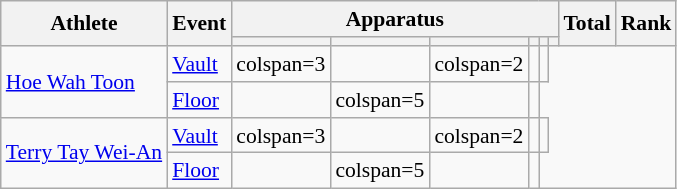<table class="wikitable" style="font-size:90%">
<tr>
<th rowspan=2>Athlete</th>
<th rowspan=2>Event</th>
<th colspan=6>Apparatus</th>
<th rowspan=2>Total</th>
<th rowspan=2>Rank</th>
</tr>
<tr style="font-size:95%">
<th></th>
<th></th>
<th></th>
<th></th>
<th></th>
<th></th>
</tr>
<tr align=center>
<td align=left rowspan=2><a href='#'>Hoe Wah Toon</a></td>
<td align=left><a href='#'>Vault</a></td>
<td>colspan=3 </td>
<td></td>
<td>colspan=2 </td>
<td></td>
<td></td>
</tr>
<tr align=center>
<td align=left><a href='#'>Floor</a></td>
<td></td>
<td>colspan=5 </td>
<td></td>
<td></td>
</tr>
<tr align=center>
<td align=left rowspan=2><a href='#'>Terry Tay Wei-An</a></td>
<td align=left><a href='#'>Vault</a></td>
<td>colspan=3 </td>
<td></td>
<td>colspan=2 </td>
<td></td>
<td></td>
</tr>
<tr align=center>
<td align=left><a href='#'>Floor</a></td>
<td></td>
<td>colspan=5 </td>
<td></td>
<td></td>
</tr>
</table>
